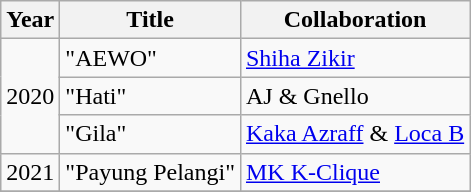<table class="wikitable">
<tr>
<th>Year</th>
<th>Title</th>
<th>Collaboration</th>
</tr>
<tr>
<td rowspan="3">2020</td>
<td>"AEWO"</td>
<td><a href='#'>Shiha Zikir</a></td>
</tr>
<tr>
<td>"Hati"</td>
<td>AJ & Gnello</td>
</tr>
<tr>
<td>"Gila"</td>
<td><a href='#'>Kaka Azraff</a> & <a href='#'>Loca B</a></td>
</tr>
<tr>
<td>2021</td>
<td>"Payung Pelangi"</td>
<td><a href='#'>MK K-Clique</a></td>
</tr>
<tr>
</tr>
</table>
